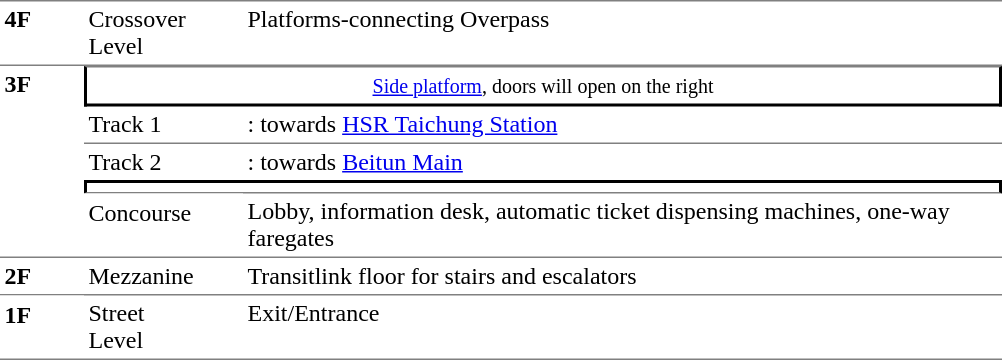<table table border=0 cellspacing=0 cellpadding=3>
<tr>
<td style="border-bottom:solid 1px gray;border-top:solid 1px gray;" width=50 valign=top><strong>4F</strong></td>
<td style="border-top:solid 1px gray;border-bottom:solid 1px gray;" width=100 valign=top>Crossover<br>Level</td>
<td style="border-top:solid 1px gray;border-bottom:solid 1px gray;" width=500 valign=top>Platforms-connecting Overpass</td>
</tr>
<tr>
<td width=50 rowspan=7 valign=top><strong>3F</strong></td>
</tr>
<tr>
<td style="border-right:solid 2px black;border-left:solid 2px black;border-bottom:solid 2px black;border-top:solid 1px gray;text-align:center;" colspan=2><small><a href='#'>Side platform</a>, doors will open on the right</small></td>
</tr>
<tr>
<td style="border-bottom:solid 1px gray;" width=100><span>Track 1</span></td>
<td style="border-bottom:solid 1px gray;" width=390>  : towards <a href='#'>HSR Taichung Station</a> </td>
</tr>
<tr>
<td style="border-bottom:solid 0px gray;" width=100><span>Track 2</span></td>
<td style="border-bottom:solid 0px gray;" width=390>  : towards <a href='#'>Beitun Main</a> </td>
</tr>
<tr>
<td style="border-top:solid 2px black;border-right:solid 2px black;border-left:solid 2px black;border-bottom:solid 1px gray;" colspan=2 align=center></td>
</tr>
<tr>
<td style="border-top:solid 1px white;" rowspan=2 valign=top>Concourse</td>
</tr>
<tr>
<td>Lobby, information desk, automatic ticket dispensing machines, one-way faregates</td>
</tr>
<tr>
<td style="border-bottom:solid 1px gray;border-top:solid 1px gray;" width=50 valign=top><strong>2F</strong></td>
<td style="border-top:solid 1px gray;border-bottom:solid 1px gray;" width=100 valign=top>Mezzanine</td>
<td style="border-top:solid 1px gray;border-bottom:solid 1px gray;" width=400 valign=top>Transitlink floor for stairs and escalators</td>
</tr>
<tr>
<td style="border-bottom:solid 1px gray;border-top:solid 1px white;" width=50 valign=top><strong>1F</strong></td>
<td style="border-top:solid 0px gray;border-bottom:solid 1px gray;" width=100 valign=top>Street<br>Level</td>
<td style="border-top:solid 0px gray;border-bottom:solid 1px gray;" width=400 valign=top>Exit/Entrance</td>
</tr>
<tr>
</tr>
</table>
